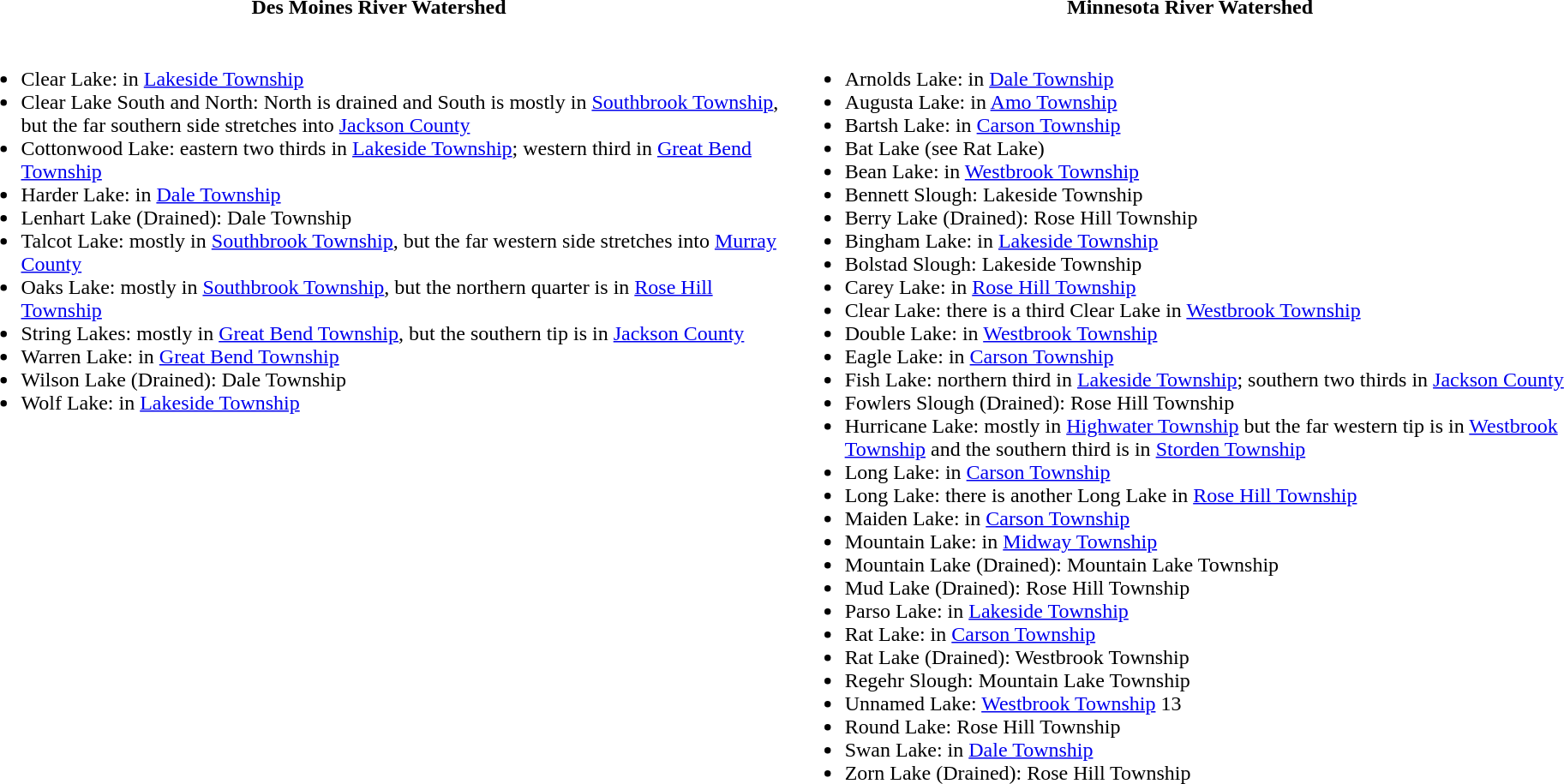<table>
<tr>
<th>Des Moines River Watershed</th>
<th>Minnesota River Watershed</th>
</tr>
<tr valign=top>
<td><br><ul><li>Clear Lake: in <a href='#'>Lakeside Township</a></li><li>Clear Lake South and North: North is drained and South is mostly in <a href='#'>Southbrook Township</a>, but the far southern side stretches into <a href='#'>Jackson County</a></li><li>Cottonwood Lake: eastern two thirds in <a href='#'>Lakeside Township</a>; western third in <a href='#'>Great Bend Township</a></li><li>Harder Lake: in <a href='#'>Dale Township</a></li><li>Lenhart Lake (Drained): Dale Township</li><li>Talcot Lake: mostly in <a href='#'>Southbrook Township</a>, but the far western side stretches into <a href='#'>Murray County</a></li><li>Oaks Lake: mostly in <a href='#'>Southbrook Township</a>, but the northern quarter is in <a href='#'>Rose Hill Township</a></li><li>String Lakes: mostly in <a href='#'>Great Bend Township</a>, but the southern tip is in <a href='#'>Jackson County</a></li><li>Warren Lake: in <a href='#'>Great Bend Township</a></li><li>Wilson Lake (Drained): Dale Township</li><li>Wolf Lake: in <a href='#'>Lakeside Township</a></li></ul></td>
<td><br><ul><li>Arnolds Lake: in <a href='#'>Dale Township</a></li><li>Augusta Lake: in <a href='#'>Amo Township</a></li><li>Bartsh Lake: in <a href='#'>Carson Township</a></li><li>Bat Lake (see Rat Lake)</li><li>Bean Lake: in <a href='#'>Westbrook Township</a></li><li>Bennett Slough: Lakeside Township</li><li>Berry Lake (Drained): Rose Hill Township</li><li>Bingham Lake: in <a href='#'>Lakeside Township</a></li><li>Bolstad Slough: Lakeside Township</li><li>Carey Lake: in <a href='#'>Rose Hill Township</a></li><li>Clear Lake: there is a third Clear Lake in <a href='#'>Westbrook Township</a></li><li>Double Lake: in <a href='#'>Westbrook Township</a></li><li>Eagle Lake: in <a href='#'>Carson Township</a></li><li>Fish Lake: northern third in <a href='#'>Lakeside Township</a>; southern two thirds in <a href='#'>Jackson County</a></li><li>Fowlers Slough (Drained): Rose Hill Township</li><li>Hurricane Lake: mostly in <a href='#'>Highwater Township</a> but the far western tip is in <a href='#'>Westbrook Township</a> and the southern third is in <a href='#'>Storden Township</a></li><li>Long Lake: in <a href='#'>Carson Township</a></li><li>Long Lake: there is another Long Lake in <a href='#'>Rose Hill Township</a></li><li>Maiden Lake: in <a href='#'>Carson Township</a></li><li>Mountain Lake: in <a href='#'>Midway Township</a></li><li>Mountain Lake (Drained): Mountain Lake Township</li><li>Mud Lake (Drained): Rose Hill Township</li><li>Parso Lake: in <a href='#'>Lakeside Township</a></li><li>Rat Lake: in <a href='#'>Carson Township</a></li><li>Rat Lake (Drained): Westbrook Township</li><li>Regehr Slough: Mountain Lake Township</li><li>Unnamed Lake: <a href='#'>Westbrook Township</a> 13</li><li>Round Lake: Rose Hill Township</li><li>Swan Lake: in <a href='#'>Dale Township</a></li><li>Zorn Lake (Drained): Rose Hill Township</li></ul></td>
</tr>
</table>
